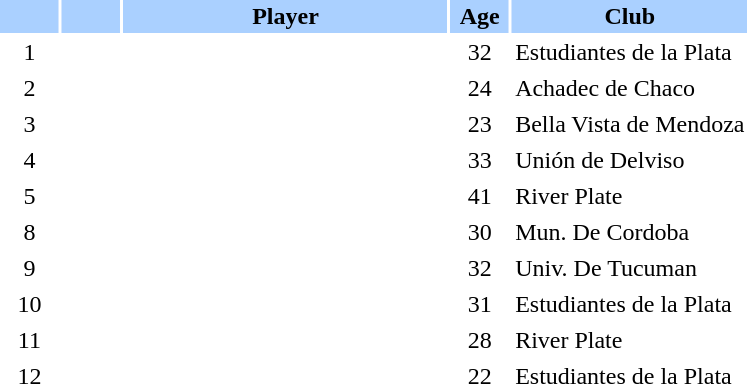<table class="sortable" border="0" cellspacing="2" cellpadding="2">
<tr style="background-color:#AAD0FF">
<th width=8%></th>
<th width=8%></th>
<th width=44%>Player</th>
<th width=8%>Age</th>
<th width=32%>Club</th>
</tr>
<tr>
<td style="text-align: center;">1</td>
<td style="text-align: center;"></td>
<td></td>
<td style="text-align: center;">32</td>
<td>Estudiantes de la Plata</td>
</tr>
<tr>
<td style="text-align: center;">2</td>
<td style="text-align: center;"></td>
<td></td>
<td style="text-align: center;">24</td>
<td>Achadec de Chaco</td>
</tr>
<tr>
<td style="text-align: center;">3</td>
<td style="text-align: center;"></td>
<td></td>
<td style="text-align: center;">23</td>
<td>Bella Vista de Mendoza</td>
</tr>
<tr>
<td style="text-align: center;">4</td>
<td style="text-align: center;"></td>
<td></td>
<td style="text-align: center;">33</td>
<td>Unión de Delviso</td>
</tr>
<tr>
<td style="text-align: center;">5</td>
<td style="text-align: center;"></td>
<td></td>
<td style="text-align: center;">41</td>
<td>River Plate</td>
</tr>
<tr>
<td style="text-align: center;">8</td>
<td style="text-align: center;"></td>
<td></td>
<td style="text-align: center;">30</td>
<td>Mun. De Cordoba</td>
</tr>
<tr>
<td style="text-align: center;">9</td>
<td style="text-align: center;"></td>
<td></td>
<td style="text-align: center;">32</td>
<td>Univ. De Tucuman</td>
</tr>
<tr>
<td style="text-align: center;">10</td>
<td style="text-align: center;"></td>
<td></td>
<td style="text-align: center;">31</td>
<td>Estudiantes de la Plata</td>
</tr>
<tr>
<td style="text-align: center;">11</td>
<td style="text-align: center;"></td>
<td></td>
<td style="text-align: center;">28</td>
<td>River Plate</td>
</tr>
<tr>
<td style="text-align: center;">12</td>
<td style="text-align: center;"></td>
<td></td>
<td style="text-align: center;">22</td>
<td>Estudiantes de la Plata</td>
</tr>
</table>
